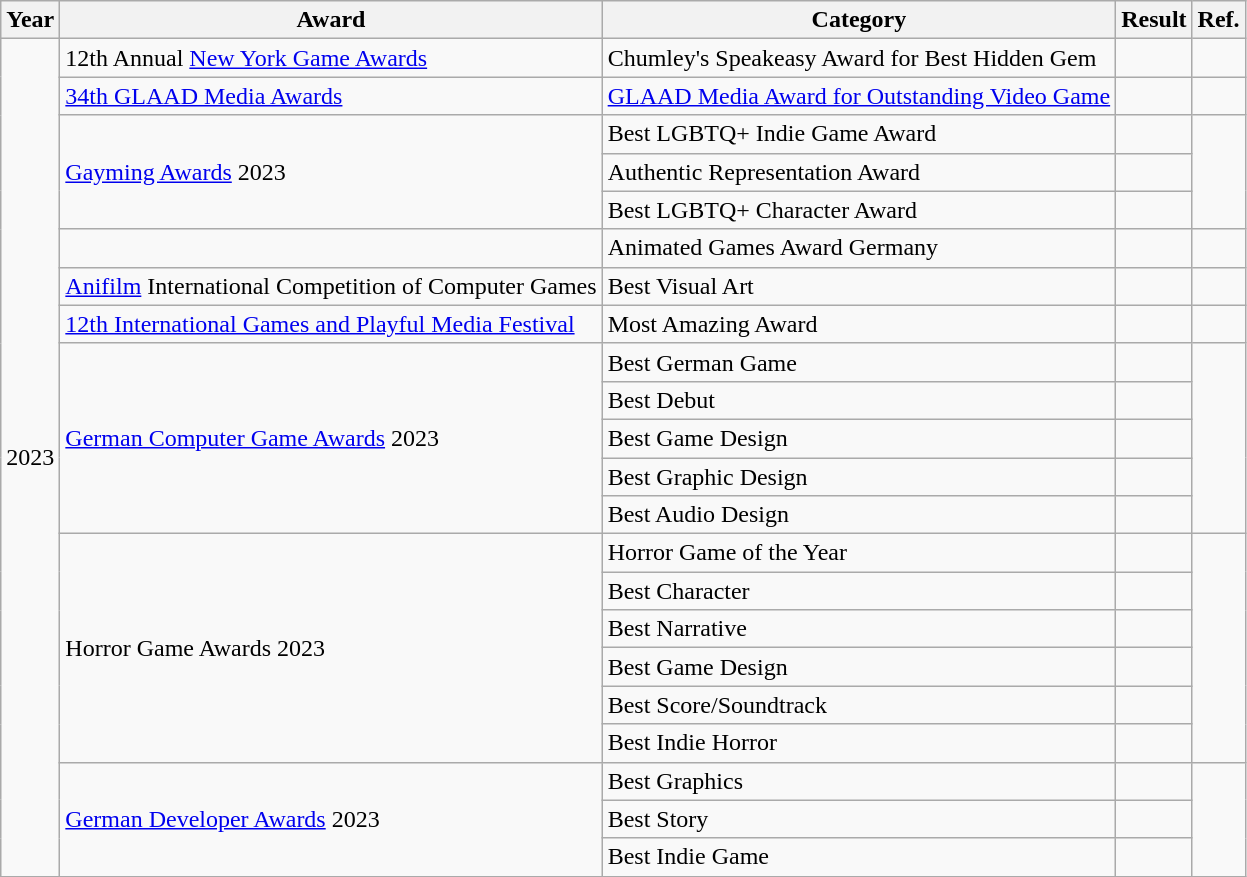<table class="wikitable sortable" caption=Award nominations for >
<tr>
<th scope="col">Year</th>
<th scope="col">Award</th>
<th scope="col">Category</th>
<th scope="col">Result</th>
<th scope="col" class="unsortable">Ref.</th>
</tr>
<tr>
<td rowspan="22" style="text-align:center;">2023</td>
<td>12th Annual <a href='#'>New York Game Awards</a></td>
<td>Chumley's Speakeasy Award for Best Hidden Gem</td>
<td></td>
<td style="text-align:center;"></td>
</tr>
<tr>
<td><a href='#'>34th GLAAD Media Awards</a></td>
<td><a href='#'>GLAAD Media Award for Outstanding Video Game</a></td>
<td></td>
<td style="text-align:center;"></td>
</tr>
<tr>
<td rowspan="3"><a href='#'>Gayming Awards</a> 2023</td>
<td>Best LGBTQ+ Indie Game Award</td>
<td></td>
<td rowspan="3" style="text-align:center;"></td>
</tr>
<tr>
<td>Authentic Representation Award</td>
<td></td>
</tr>
<tr>
<td>Best LGBTQ+ Character Award</td>
<td></td>
</tr>
<tr>
<td></td>
<td>Animated Games Award Germany</td>
<td></td>
<td style="text-align:center;"></td>
</tr>
<tr>
<td><a href='#'>Anifilm</a> International Competition of Computer Games</td>
<td>Best Visual Art</td>
<td></td>
<td style="text-align:center;"></td>
</tr>
<tr>
<td><a href='#'>12th International Games and Playful Media Festival</a></td>
<td>Most Amazing Award</td>
<td></td>
<td style="text-align:center;"></td>
</tr>
<tr>
<td rowspan="5"><a href='#'>German Computer Game Awards</a> 2023</td>
<td>Best German Game</td>
<td></td>
<td rowspan="5" style="text-align:center;"></td>
</tr>
<tr>
<td>Best Debut</td>
<td></td>
</tr>
<tr>
<td>Best Game Design</td>
<td></td>
</tr>
<tr>
<td>Best Graphic Design</td>
<td></td>
</tr>
<tr>
<td>Best Audio Design</td>
<td></td>
</tr>
<tr>
<td rowspan="6">Horror Game Awards 2023</td>
<td>Horror Game of the Year</td>
<td></td>
<td rowspan="6" style="text-align:center;"></td>
</tr>
<tr>
<td>Best Character</td>
<td></td>
</tr>
<tr>
<td>Best Narrative</td>
<td></td>
</tr>
<tr>
<td>Best Game Design</td>
<td></td>
</tr>
<tr>
<td>Best Score/Soundtrack</td>
<td></td>
</tr>
<tr>
<td>Best Indie Horror</td>
<td></td>
</tr>
<tr>
<td rowspan="3"><a href='#'>German Developer Awards</a> 2023</td>
<td>Best Graphics</td>
<td></td>
<td rowspan="3" style="text-align:center;"></td>
</tr>
<tr>
<td>Best Story</td>
<td></td>
</tr>
<tr>
<td>Best Indie Game</td>
<td></td>
</tr>
</table>
